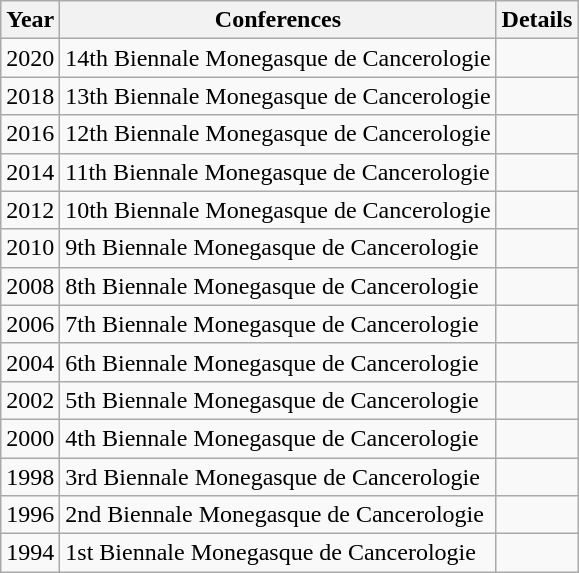<table class="wikitable">
<tr>
<th>Year</th>
<th>Conferences</th>
<th>Details</th>
</tr>
<tr>
<td>2020</td>
<td>14th Biennale Monegasque de Cancerologie</td>
<td></td>
</tr>
<tr>
<td>2018</td>
<td>13th Biennale Monegasque de Cancerologie</td>
<td></td>
</tr>
<tr>
<td>2016</td>
<td>12th Biennale Monegasque de Cancerologie</td>
<td></td>
</tr>
<tr>
<td>2014</td>
<td>11th Biennale Monegasque de Cancerologie</td>
<td></td>
</tr>
<tr>
<td>2012</td>
<td>10th Biennale Monegasque de Cancerologie</td>
<td></td>
</tr>
<tr>
<td>2010</td>
<td>9th Biennale Monegasque de Cancerologie</td>
<td></td>
</tr>
<tr>
<td>2008</td>
<td>8th Biennale Monegasque de Cancerologie</td>
<td></td>
</tr>
<tr>
<td>2006</td>
<td>7th Biennale Monegasque de Cancerologie</td>
<td></td>
</tr>
<tr>
<td>2004</td>
<td>6th Biennale Monegasque de Cancerologie</td>
<td></td>
</tr>
<tr>
<td>2002</td>
<td>5th Biennale Monegasque de Cancerologie</td>
<td></td>
</tr>
<tr>
<td>2000</td>
<td>4th Biennale Monegasque de Cancerologie</td>
<td></td>
</tr>
<tr>
<td>1998</td>
<td>3rd Biennale Monegasque de Cancerologie</td>
<td></td>
</tr>
<tr>
<td>1996</td>
<td>2nd Biennale Monegasque de Cancerologie</td>
<td></td>
</tr>
<tr>
<td>1994</td>
<td>1st Biennale Monegasque de Cancerologie</td>
<td></td>
</tr>
</table>
